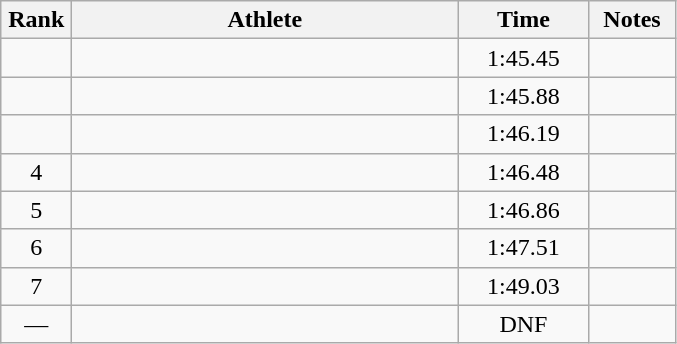<table class="wikitable" style="text-align:center">
<tr>
<th width=40>Rank</th>
<th width=250>Athlete</th>
<th width=80>Time</th>
<th width=50>Notes</th>
</tr>
<tr>
<td></td>
<td align=left></td>
<td>1:45.45</td>
<td></td>
</tr>
<tr>
<td></td>
<td align=left></td>
<td>1:45.88</td>
<td></td>
</tr>
<tr>
<td></td>
<td align=left></td>
<td>1:46.19</td>
<td></td>
</tr>
<tr>
<td>4</td>
<td align=left></td>
<td>1:46.48</td>
<td></td>
</tr>
<tr>
<td>5</td>
<td align=left></td>
<td>1:46.86</td>
<td></td>
</tr>
<tr>
<td>6</td>
<td align=left></td>
<td>1:47.51</td>
<td></td>
</tr>
<tr>
<td>7</td>
<td align=left></td>
<td>1:49.03</td>
<td></td>
</tr>
<tr>
<td>—</td>
<td align=left></td>
<td>DNF</td>
<td></td>
</tr>
</table>
